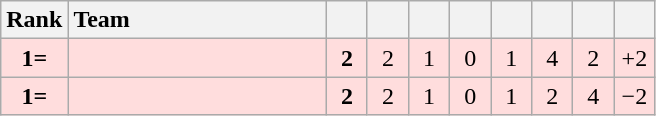<table class="wikitable" style="text-align:center">
<tr>
<th width=30>Rank</th>
<th width=165 style="text-align:left">Team</th>
<th width=20></th>
<th width=20></th>
<th width=20></th>
<th width=20></th>
<th width=20></th>
<th width=20></th>
<th width=20></th>
<th width=20></th>
</tr>
<tr bgcolor="#ffdddd">
<td><strong>1=</strong></td>
<td align="left"></td>
<td><strong>2</strong></td>
<td>2</td>
<td>1</td>
<td>0</td>
<td>1</td>
<td>4</td>
<td>2</td>
<td>+2</td>
</tr>
<tr bgcolor="#ffdddd">
<td><strong>1=</strong></td>
<td align="left"></td>
<td><strong>2</strong></td>
<td>2</td>
<td>1</td>
<td>0</td>
<td>1</td>
<td>2</td>
<td>4</td>
<td>−2</td>
</tr>
</table>
